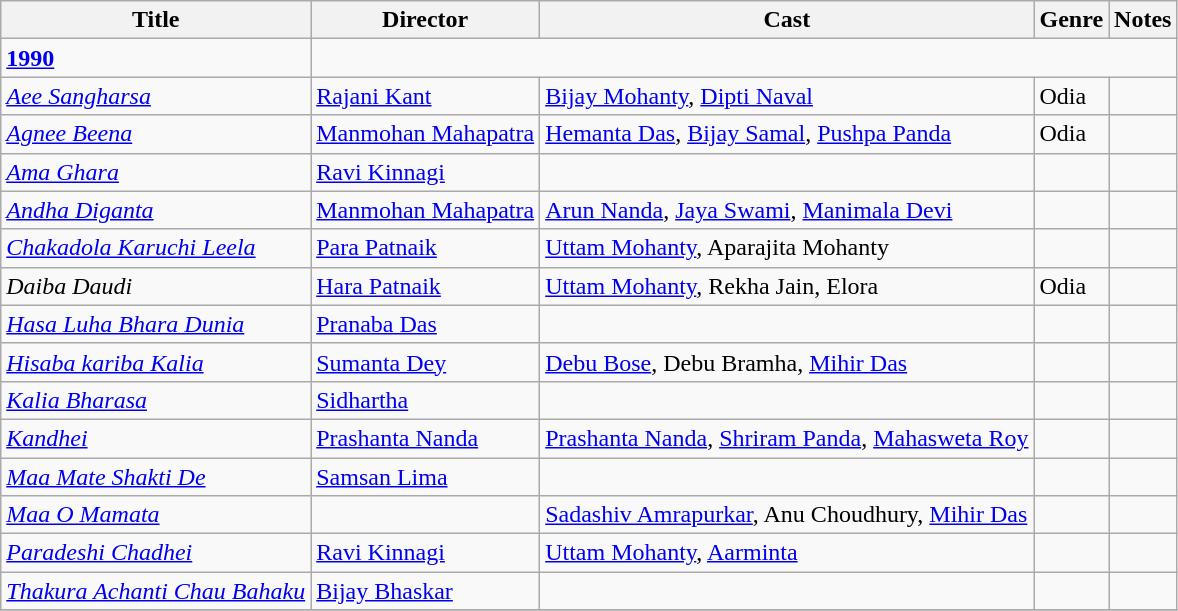<table class="wikitable sortable">
<tr>
<th>Title</th>
<th>Director</th>
<th>Cast</th>
<th>Genre</th>
<th>Notes</th>
</tr>
<tr>
<td><strong><a href='#'>1990</a></strong></td>
</tr>
<tr>
<td><em><a href='#'>Aee Sangharsa</a></em></td>
<td><a href='#'>Rajani Kant</a></td>
<td><a href='#'>Bijay Mohanty</a>, <a href='#'>Dipti Naval</a></td>
<td>Odia</td>
<td></td>
</tr>
<tr>
<td><em><a href='#'>Agnee Beena</a></em> </td>
<td><a href='#'>Manmohan Mahapatra</a></td>
<td><a href='#'>Hemanta Das</a>, <a href='#'>Bijay Samal</a>, <a href='#'>Pushpa Panda</a></td>
<td>Odia</td>
<td></td>
</tr>
<tr>
<td><em><a href='#'>Ama Ghara</a></em> </td>
<td><a href='#'>Ravi Kinnagi</a></td>
<td></td>
<td></td>
<td></td>
</tr>
<tr>
<td><em><a href='#'>Andha Diganta</a></em> </td>
<td><a href='#'>Manmohan Mahapatra</a></td>
<td><a href='#'>Arun Nanda</a>, <a href='#'>Jaya Swami</a>, <a href='#'>Manimala Devi</a></td>
<td></td>
<td></td>
</tr>
<tr>
<td><em><a href='#'>Chakadola Karuchi Leela</a></em></td>
<td><a href='#'>Para Patnaik</a></td>
<td><a href='#'>Uttam Mohanty</a>, Aparajita Mohanty</td>
<td></td>
<td></td>
</tr>
<tr>
<td><em>Daiba Daudi</em></td>
<td><a href='#'>Hara Patnaik</a></td>
<td><a href='#'>Uttam Mohanty</a>, Rekha Jain, Elora</td>
<td>Odia</td>
<td></td>
</tr>
<tr>
<td><em><a href='#'>Hasa Luha Bhara Dunia</a></em></td>
<td><a href='#'>Pranaba Das</a></td>
<td></td>
<td></td>
<td></td>
</tr>
<tr>
<td><em><a href='#'>Hisaba kariba Kalia</a></em></td>
<td><a href='#'>Sumanta Dey</a></td>
<td><a href='#'>Debu Bose</a>, Debu Bramha, <a href='#'>Mihir Das</a></td>
<td></td>
<td></td>
</tr>
<tr>
<td><em><a href='#'>Kalia Bharasa</a></em></td>
<td><a href='#'>Sidhartha</a></td>
<td></td>
<td></td>
<td></td>
</tr>
<tr>
<td><em><a href='#'>Kandhei</a></em></td>
<td><a href='#'>Prashanta Nanda</a></td>
<td><a href='#'>Prashanta Nanda</a>, <a href='#'>Shriram Panda</a>, <a href='#'>Mahasweta Roy</a></td>
<td></td>
<td></td>
</tr>
<tr>
<td><em><a href='#'>Maa Mate Shakti De</a></em> </td>
<td><a href='#'>Samsan Lima</a></td>
<td></td>
<td></td>
<td></td>
</tr>
<tr>
<td><em><a href='#'>Maa O Mamata</a></em></td>
<td></td>
<td><a href='#'>Sadashiv Amrapurkar</a>, Anu Choudhury, <a href='#'>Mihir Das</a></td>
<td></td>
<td></td>
</tr>
<tr>
<td><em><a href='#'>Paradeshi Chadhei</a></em></td>
<td><a href='#'>Ravi Kinnagi</a></td>
<td><a href='#'>Uttam Mohanty</a>, <a href='#'>Aarminta</a></td>
<td></td>
<td></td>
</tr>
<tr>
<td><em><a href='#'>Thakura Achanti Chau Bahaku</a></em> </td>
<td><a href='#'>Bijay Bhaskar</a></td>
<td></td>
<td></td>
<td></td>
</tr>
<tr>
</tr>
</table>
